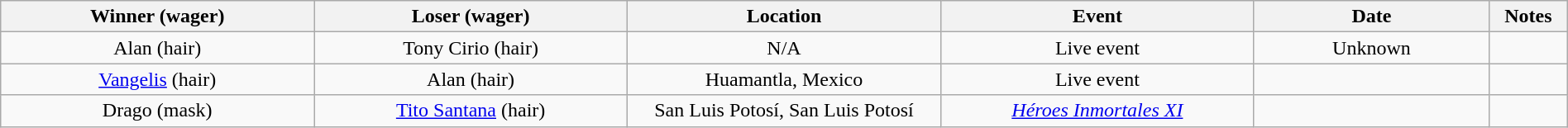<table class="wikitable sortable" width=100%  style="text-align: center">
<tr>
<th width=20% scope="col">Winner (wager)</th>
<th width=20% scope="col">Loser (wager)</th>
<th width=20% scope="col">Location</th>
<th width=20% scope="col">Event</th>
<th width=15% scope="col">Date</th>
<th class="unsortable" width=5% scope="col">Notes</th>
</tr>
<tr>
<td>Alan (hair)</td>
<td>Tony Cirio (hair)</td>
<td>N/A</td>
<td>Live event</td>
<td>Unknown</td>
<td> </td>
</tr>
<tr>
<td><a href='#'>Vangelis</a> (hair)</td>
<td>Alan (hair)</td>
<td>Huamantla, Mexico</td>
<td>Live event</td>
<td></td>
<td></td>
</tr>
<tr>
<td>Drago (mask)</td>
<td><a href='#'>Tito Santana</a> (hair)</td>
<td>San Luis Potosí, San Luis Potosí</td>
<td><em><a href='#'>Héroes Inmortales XI</a></em></td>
<td></td>
<td></td>
</tr>
</table>
